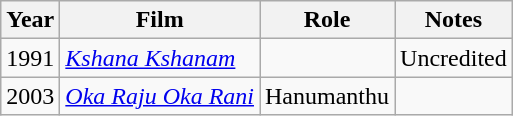<table class="wikitable sortable">
<tr>
<th>Year</th>
<th>Film</th>
<th>Role</th>
<th>Notes</th>
</tr>
<tr>
<td>1991</td>
<td><em><a href='#'>Kshana Kshanam</a></em></td>
<td></td>
<td>Uncredited</td>
</tr>
<tr>
<td>2003</td>
<td><em><a href='#'>Oka Raju Oka Rani</a></em></td>
<td>Hanumanthu</td>
<td></td>
</tr>
</table>
